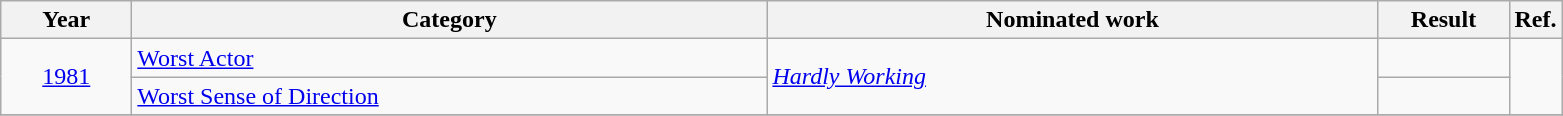<table class=wikitable>
<tr>
<th scope="col" style="width:5em;">Year</th>
<th scope="col" style="width:26em;">Category</th>
<th scope="col" style="width:25em;">Nominated work</th>
<th scope="col" style="width:5em;">Result</th>
<th>Ref.</th>
</tr>
<tr>
<td style="text-align:center;", rowspan=2><a href='#'>1981</a></td>
<td><a href='#'>Worst Actor</a></td>
<td rowspan=2><em><a href='#'>Hardly Working</a></em></td>
<td></td>
<td rowspan=2></td>
</tr>
<tr>
<td><a href='#'>Worst Sense of Direction</a></td>
<td></td>
</tr>
<tr>
</tr>
</table>
